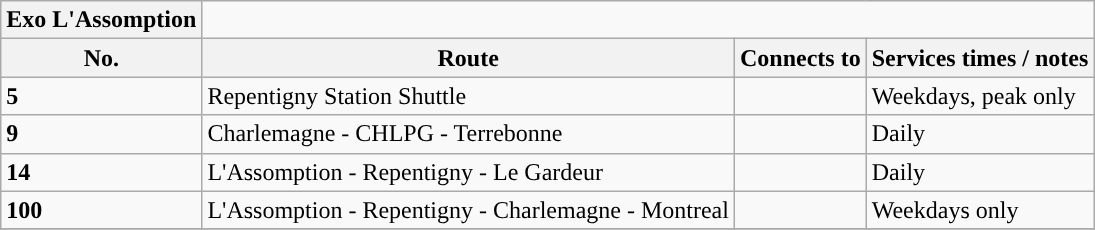<table align=center class="wikitable">
<tr>
<th style="background: #">Exo L'Assomption</th>
</tr>
<tr>
<th>No.</th>
<th>Route</th>
<th>Connects to</th>
<th>Services times / notes</th>
</tr>
<tr>
<td {{border> <strong>5</strong></td>
<td>Repentigny Station Shuttle</td>
<td></td>
<td>Weekdays, peak only</td>
</tr>
<tr>
<td {{border> <strong>9</strong></td>
<td>Charlemagne - CHLPG - Terrebonne</td>
<td></td>
<td>Daily</td>
</tr>
<tr>
<td {{border> <strong>14</strong></td>
<td>L'Assomption - Repentigny - Le Gardeur</td>
<td></td>
<td>Daily</td>
</tr>
<tr>
<td {{border> <strong>100</strong></td>
<td>L'Assomption - Repentigny - Charlemagne - Montreal</td>
<td></td>
<td>Weekdays only</td>
</tr>
<tr>
</tr>
</table>
